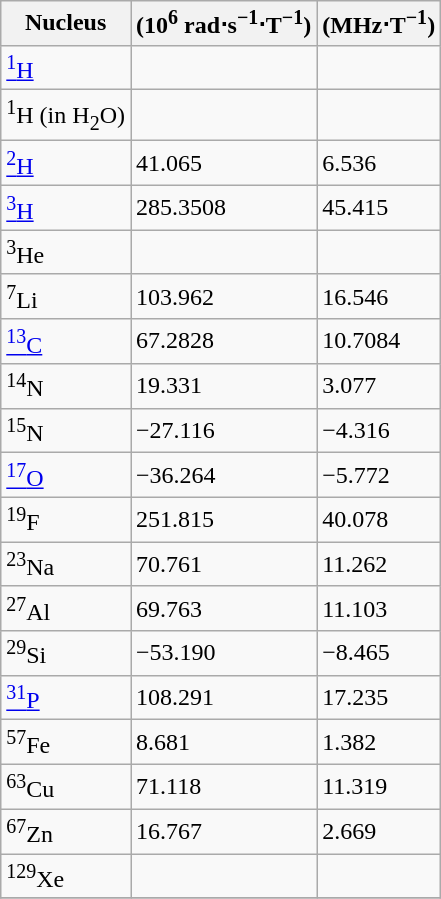<table class="wikitable">
<tr>
<th>Nucleus</th>
<th> (10<sup>6</sup> rad⋅s<sup>−1</sup>⋅T<sup>−1</sup>)</th>
<th> (MHz⋅T<sup>−1</sup>)</th>
</tr>
<tr>
<td><a href='#'><sup>1</sup>H</a></td>
<td></td>
<td></td>
</tr>
<tr>
<td><sup>1</sup>H (in H<sub>2</sub>O)</td>
<td></td>
<td></td>
</tr>
<tr>
<td><a href='#'><sup>2</sup>H</a></td>
<td>41.065</td>
<td>6.536</td>
</tr>
<tr>
<td><a href='#'><sup>3</sup>H</a></td>
<td>285.3508</td>
<td>45.415</td>
</tr>
<tr>
<td><sup>3</sup>He</td>
<td></td>
<td></td>
</tr>
<tr>
<td><sup>7</sup>Li</td>
<td>103.962</td>
<td>16.546</td>
</tr>
<tr>
<td><a href='#'><sup>13</sup>C</a></td>
<td>67.2828</td>
<td>10.7084</td>
</tr>
<tr>
<td><sup>14</sup>N</td>
<td>19.331</td>
<td>3.077</td>
</tr>
<tr>
<td><sup>15</sup>N</td>
<td>−27.116</td>
<td>−4.316</td>
</tr>
<tr>
<td><a href='#'><sup>17</sup>O</a></td>
<td>−36.264</td>
<td>−5.772</td>
</tr>
<tr>
<td><sup>19</sup>F</td>
<td>251.815</td>
<td>40.078</td>
</tr>
<tr>
<td><sup>23</sup>Na</td>
<td>70.761</td>
<td>11.262</td>
</tr>
<tr>
<td><sup>27</sup>Al</td>
<td>69.763</td>
<td>11.103</td>
</tr>
<tr>
<td><sup>29</sup>Si</td>
<td>−53.190</td>
<td>−8.465</td>
</tr>
<tr>
<td><a href='#'><sup>31</sup>P</a></td>
<td>108.291</td>
<td>17.235</td>
</tr>
<tr>
<td><sup>57</sup>Fe</td>
<td>8.681</td>
<td>1.382</td>
</tr>
<tr>
<td><sup>63</sup>Cu</td>
<td>71.118</td>
<td>11.319</td>
</tr>
<tr>
<td><sup>67</sup>Zn</td>
<td>16.767</td>
<td>2.669</td>
</tr>
<tr>
<td><sup>129</sup>Xe</td>
<td></td>
<td></td>
</tr>
<tr>
</tr>
</table>
